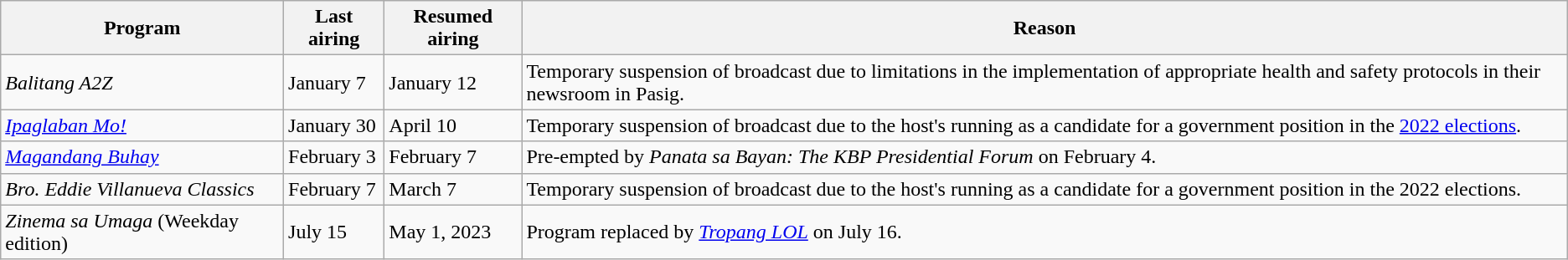<table class="wikitable">
<tr>
<th>Program</th>
<th>Last airing</th>
<th>Resumed airing</th>
<th>Reason</th>
</tr>
<tr>
<td><em>Balitang A2Z</em></td>
<td>January 7</td>
<td>January 12</td>
<td>Temporary suspension of broadcast due to limitations in the implementation of appropriate health and safety protocols in their newsroom in Pasig.</td>
</tr>
<tr>
<td><em><a href='#'>Ipaglaban Mo!</a></em></td>
<td>January 30</td>
<td>April 10</td>
<td>Temporary suspension of broadcast due to the host's running as a candidate for a government position in the <a href='#'>2022 elections</a>.</td>
</tr>
<tr>
<td><em><a href='#'>Magandang Buhay</a></em></td>
<td>February 3</td>
<td>February 7</td>
<td>Pre-empted by <em>Panata sa Bayan: The KBP Presidential Forum</em> on February 4.</td>
</tr>
<tr>
<td><em>Bro. Eddie Villanueva Classics</em></td>
<td>February 7</td>
<td>March 7</td>
<td>Temporary suspension of broadcast due to the host's running as a candidate for a government position in the 2022 elections.</td>
</tr>
<tr>
<td><em>Zinema sa Umaga</em> (Weekday edition)</td>
<td>July 15</td>
<td>May 1, 2023</td>
<td>Program replaced by <em><a href='#'>Tropang LOL</a></em> on July 16.</td>
</tr>
</table>
